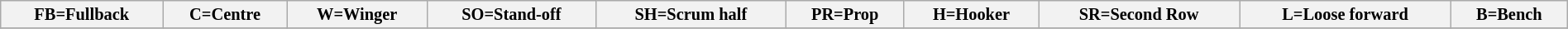<table class="wikitable" style="font-size:85%;" width="100%">
<tr>
<th>FB=Fullback</th>
<th>C=Centre</th>
<th>W=Winger</th>
<th>SO=Stand-off</th>
<th>SH=Scrum half</th>
<th>PR=Prop</th>
<th>H=Hooker</th>
<th>SR=Second Row</th>
<th>L=Loose forward</th>
<th>B=Bench</th>
</tr>
<tr>
</tr>
</table>
